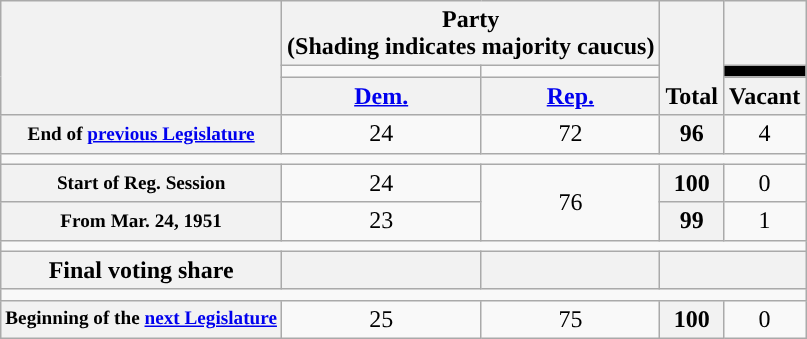<table class=wikitable style="text-align:center">
<tr style="vertical-align:bottom;">
<th rowspan=3></th>
<th colspan=2>Party <div>(Shading indicates majority caucus)</div></th>
<th rowspan=3>Total</th>
<th></th>
</tr>
<tr style="height:5px">
<td style="background-color:"></td>
<td style="background-color:"></td>
<td style="background:black;"></td>
</tr>
<tr>
<th><a href='#'>Dem.</a></th>
<th><a href='#'>Rep.</a></th>
<th>Vacant</th>
</tr>
<tr>
<th style="font-size:80%;">End of <a href='#'>previous Legislature</a></th>
<td>24</td>
<td>72</td>
<th>96</th>
<td>4</td>
</tr>
<tr>
<td colspan=5></td>
</tr>
<tr>
<th style="font-size:80%;">Start of Reg. Session</th>
<td>24</td>
<td rowspan="2" >76</td>
<th>100</th>
<td>0</td>
</tr>
<tr>
<th style="font-size:80%;">From Mar. 24, 1951</th>
<td>23</td>
<th>99</th>
<td>1</td>
</tr>
<tr>
<td colspan=5></td>
</tr>
<tr>
<th>Final voting share</th>
<th></th>
<th></th>
<th colspan=2></th>
</tr>
<tr>
<td colspan=5></td>
</tr>
<tr>
<th style="font-size:80%;">Beginning of the <a href='#'>next Legislature</a></th>
<td>25</td>
<td>75</td>
<th>100</th>
<td>0</td>
</tr>
</table>
